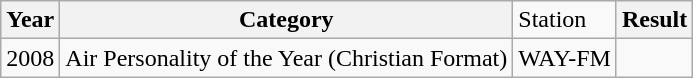<table class="wikitable">
<tr>
<th>Year</th>
<th>Category</th>
<td>Station</td>
<th>Result</th>
</tr>
<tr>
<td>2008</td>
<td>Air Personality of the Year (Christian Format)</td>
<td>WAY-FM</td>
<td></td>
</tr>
</table>
